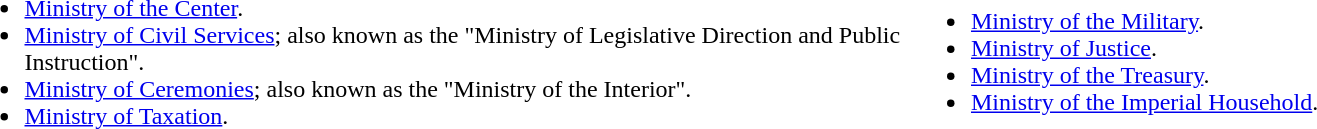<table>
<tr>
<td style="width:50%;"><br><ul><li><a href='#'>Ministry of the Center</a>.</li><li><a href='#'>Ministry of Civil Services</a>; also known as the "Ministry of Legislative Direction and Public Instruction".</li><li><a href='#'>Ministry of Ceremonies</a>; also known as the "Ministry of the Interior".</li><li><a href='#'>Ministry of Taxation</a>.</li></ul></td>
<td><br><ul><li><a href='#'>Ministry of the Military</a>.</li><li><a href='#'>Ministry of Justice</a>.</li><li><a href='#'>Ministry of the Treasury</a>.</li><li><a href='#'>Ministry of the Imperial Household</a>.</li></ul></td>
</tr>
</table>
